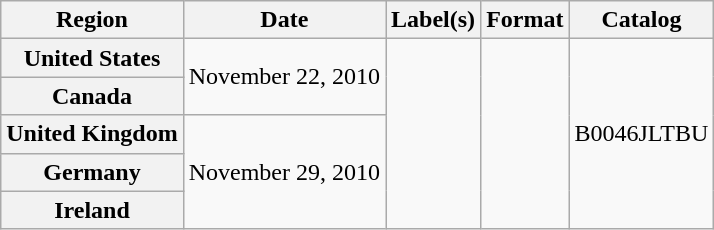<table class="wikitable plainrowheaders">
<tr>
<th scope="col">Region</th>
<th scope="col">Date</th>
<th scope="col">Label(s)</th>
<th scope="col">Format</th>
<th scope="col">Catalog</th>
</tr>
<tr>
<th scope="row">United States</th>
<td rowspan="2">November 22, 2010</td>
<td rowspan="5"></td>
<td rowspan="5"></td>
<td rowspan="5">B0046JLTBU</td>
</tr>
<tr>
<th scope="row">Canada</th>
</tr>
<tr>
<th scope="row">United Kingdom</th>
<td rowspan="3">November 29, 2010</td>
</tr>
<tr>
<th scope="row">Germany</th>
</tr>
<tr>
<th scope="row">Ireland</th>
</tr>
</table>
